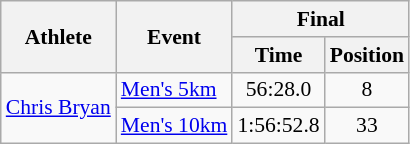<table class="wikitable" border="1" style="font-size:90%">
<tr>
<th rowspan=2>Athlete</th>
<th rowspan=2>Event</th>
<th colspan=2>Final</th>
</tr>
<tr>
<th>Time</th>
<th>Position</th>
</tr>
<tr>
<td rowspan=2><a href='#'>Chris Bryan</a></td>
<td><a href='#'>Men's 5km</a></td>
<td align=center>56:28.0</td>
<td align=center>8</td>
</tr>
<tr>
<td><a href='#'>Men's 10km</a></td>
<td align=center>1:56:52.8</td>
<td align=center>33</td>
</tr>
</table>
